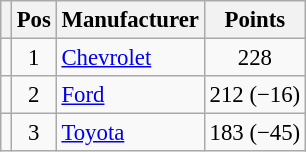<table class="wikitable" style="font-size: 95%;">
<tr>
<th></th>
<th>Pos</th>
<th>Manufacturer</th>
<th>Points</th>
</tr>
<tr>
<td align="left"></td>
<td style="text-align:center;">1</td>
<td><a href='#'>Chevrolet</a></td>
<td style="text-align:center;">228</td>
</tr>
<tr>
<td align="left"></td>
<td style="text-align:center;">2</td>
<td><a href='#'>Ford</a></td>
<td style="text-align:center;">212 (−16)</td>
</tr>
<tr>
<td align="left"></td>
<td style="text-align:center;">3</td>
<td><a href='#'>Toyota</a></td>
<td style="text-align:center;">183 (−45)</td>
</tr>
</table>
